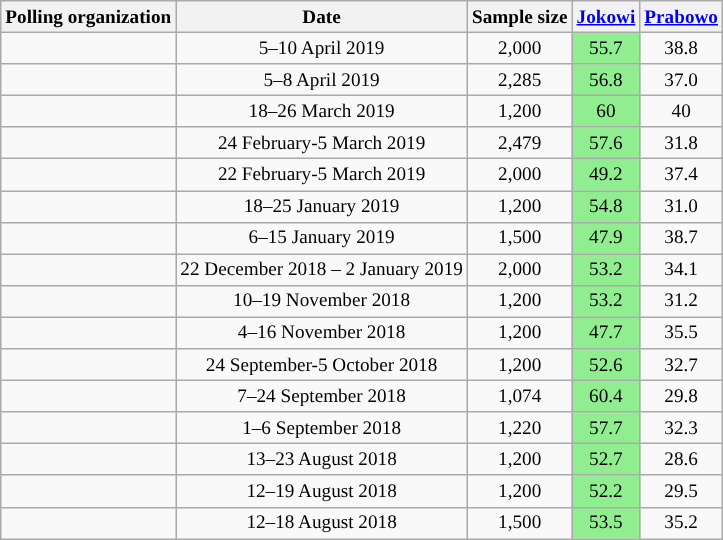<table class="wikitable" style="text-align: center; font-size: 80%">
<tr>
<th>Polling organization</th>
<th>Date</th>
<th>Sample size</th>
<th><a href='#'>Jokowi</a></th>
<th><a href='#'>Prabowo</a></th>
</tr>
<tr>
<td></td>
<td>5–10 April 2019</td>
<td>2,000</td>
<td bgcolor="#90EE90">55.7</td>
<td>38.8</td>
</tr>
<tr>
<td></td>
<td>5–8 April 2019</td>
<td>2,285</td>
<td bgcolor="#90EE90">56.8</td>
<td>37.0</td>
</tr>
<tr>
<td></td>
<td>18–26 March 2019</td>
<td>1,200</td>
<td bgcolor="#90EE90">60</td>
<td>40</td>
</tr>
<tr>
<td></td>
<td>24 February-5 March 2019</td>
<td>2,479</td>
<td bgcolor="#90EE90">57.6</td>
<td>31.8</td>
</tr>
<tr>
<td></td>
<td>22 February-5 March 2019</td>
<td>2,000</td>
<td bgcolor="#90EE90">49.2</td>
<td>37.4</td>
</tr>
<tr>
<td></td>
<td>18–25 January 2019</td>
<td>1,200</td>
<td bgcolor="#90EE90">54.8</td>
<td>31.0</td>
</tr>
<tr>
<td></td>
<td>6–15 January 2019</td>
<td>1,500</td>
<td bgcolor="#90EE90">47.9</td>
<td>38.7</td>
</tr>
<tr>
<td></td>
<td>22 December 2018 – 2 January 2019</td>
<td>2,000</td>
<td bgcolor="#90EE90">53.2</td>
<td>34.1</td>
</tr>
<tr>
<td></td>
<td>10–19 November 2018</td>
<td>1,200</td>
<td bgcolor="#90EE90">53.2</td>
<td>31.2</td>
</tr>
<tr>
<td></td>
<td>4–16 November 2018</td>
<td>1,200</td>
<td bgcolor="#90EE90">47.7</td>
<td>35.5</td>
</tr>
<tr>
<td></td>
<td>24 September-5 October 2018</td>
<td>1,200</td>
<td bgcolor="#90EE90">52.6</td>
<td>32.7</td>
</tr>
<tr>
<td></td>
<td>7–24 September 2018</td>
<td>1,074</td>
<td bgcolor="#90EE90">60.4</td>
<td>29.8</td>
</tr>
<tr>
<td></td>
<td>1–6 September 2018</td>
<td>1,220</td>
<td bgcolor="#90EE90">57.7</td>
<td>32.3</td>
</tr>
<tr>
<td></td>
<td>13–23 August 2018</td>
<td>1,200</td>
<td bgcolor="#90EE90">52.7</td>
<td>28.6</td>
</tr>
<tr>
<td></td>
<td>12–19 August 2018</td>
<td>1,200</td>
<td bgcolor="#90EE90">52.2</td>
<td>29.5</td>
</tr>
<tr>
<td></td>
<td>12–18 August 2018</td>
<td>1,500</td>
<td bgcolor="#90EE90">53.5</td>
<td>35.2</td>
</tr>
</table>
